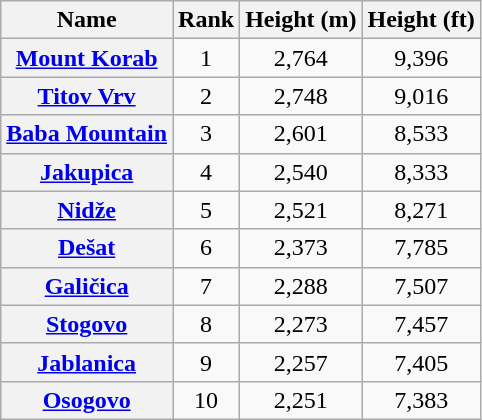<table class="wikitable sortable" style="text-align:center;">
<tr>
<th>Name</th>
<th>Rank</th>
<th>Height (m)</th>
<th>Height (ft)</th>
</tr>
<tr>
<th><a href='#'>Mount Korab</a></th>
<td>1</td>
<td>2,764</td>
<td>9,396</td>
</tr>
<tr>
<th><a href='#'>Titov Vrv</a></th>
<td>2</td>
<td>2,748</td>
<td>9,016</td>
</tr>
<tr>
<th><a href='#'>Baba Mountain</a></th>
<td>3</td>
<td>2,601</td>
<td>8,533</td>
</tr>
<tr>
<th><a href='#'>Jakupica</a></th>
<td>4</td>
<td>2,540</td>
<td>8,333</td>
</tr>
<tr>
<th><a href='#'>Nidže</a></th>
<td>5</td>
<td>2,521</td>
<td>8,271</td>
</tr>
<tr>
<th><a href='#'>Dešat</a></th>
<td>6</td>
<td>2,373</td>
<td>7,785</td>
</tr>
<tr>
<th><a href='#'>Galičica</a></th>
<td>7</td>
<td>2,288</td>
<td>7,507</td>
</tr>
<tr>
<th><a href='#'>Stogovo</a></th>
<td>8</td>
<td>2,273</td>
<td>7,457</td>
</tr>
<tr>
<th><a href='#'>Jablanica</a></th>
<td>9</td>
<td>2,257</td>
<td>7,405</td>
</tr>
<tr>
<th><a href='#'>Osogovo</a></th>
<td>10</td>
<td>2,251</td>
<td>7,383</td>
</tr>
</table>
